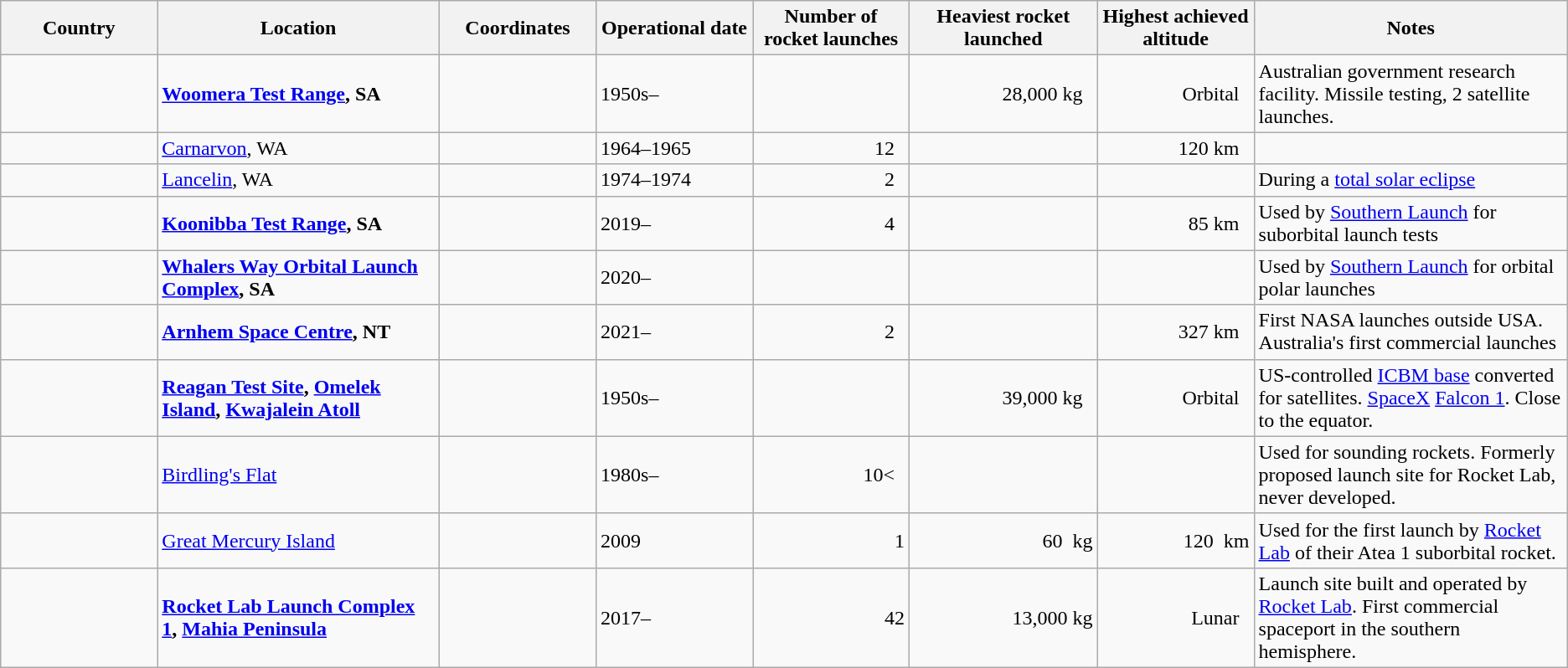<table class="wikitable sortable">
<tr>
<th width=10%>Country</th>
<th width=18%>Location</th>
<th width=10%>Coordinates</th>
<th width=10%>Operational date</th>
<th width=10%>Number of rocket launches</th>
<th width=12% data-sort-type=number>Heaviest rocket launched</th>
<th width=10%>Highest achieved altitude</th>
<th width=20%>Notes</th>
</tr>
<tr>
<td></td>
<td><strong><a href='#'>Woomera Test Range</a>, SA</strong></td>
<td></td>
<td>1950s–</td>
<td align="right"> </td>
<td align="right">28,000 kg  </td>
<td align="right">Orbital  </td>
<td>Australian government research facility. Missile testing, 2 satellite launches.</td>
</tr>
<tr>
<td></td>
<td><a href='#'>Carnarvon</a>, WA</td>
<td></td>
<td>1964–1965</td>
<td align="right">12  </td>
<td align="right"> </td>
<td align="right">120 km  </td>
<td></td>
</tr>
<tr>
<td></td>
<td><a href='#'>Lancelin</a>, WA</td>
<td></td>
<td>1974–1974</td>
<td align="right">2  </td>
<td align="right"> </td>
<td align="right"> </td>
<td>During a <a href='#'>total solar eclipse</a></td>
</tr>
<tr>
<td></td>
<td><strong><a href='#'>Koonibba Test Range</a>, SA</strong></td>
<td></td>
<td>2019–</td>
<td align="right">4  </td>
<td></td>
<td align="right">85 km  </td>
<td>Used by <a href='#'>Southern Launch</a> for suborbital launch tests</td>
</tr>
<tr>
<td></td>
<td><strong><a href='#'>Whalers Way Orbital Launch Complex</a>, SA</strong></td>
<td></td>
<td>2020–</td>
<td></td>
<td></td>
<td></td>
<td>Used by <a href='#'>Southern Launch</a> for orbital polar launches</td>
</tr>
<tr>
<td></td>
<td><strong><a href='#'>Arnhem Space Centre</a>, NT</strong></td>
<td></td>
<td>2021–</td>
<td align="right">2  </td>
<td></td>
<td align="right">327 km  </td>
<td>First NASA launches outside USA. Australia's first commercial launches</td>
</tr>
<tr>
<td></td>
<td><strong><a href='#'>Reagan Test Site</a>, <a href='#'>Omelek Island</a>, <a href='#'>Kwajalein Atoll</a></strong></td>
<td></td>
<td>1950s–</td>
<td align="right"> </td>
<td align="right">39,000 kg  </td>
<td align="right">Orbital  </td>
<td>US-controlled <a href='#'>ICBM base</a> converted for satellites. <a href='#'>SpaceX</a> <a href='#'>Falcon 1</a>. Close to the equator.</td>
</tr>
<tr>
<td></td>
<td><a href='#'>Birdling's Flat</a></td>
<td></td>
<td>1980s–</td>
<td align="right">10<  </td>
<td align="right"> </td>
<td align="right"> </td>
<td>Used for sounding rockets. Formerly proposed launch site for Rocket Lab, never developed.</td>
</tr>
<tr>
<td></td>
<td><a href='#'>Great Mercury Island</a></td>
<td></td>
<td>2009</td>
<td align="right">1</td>
<td align="right">60  kg</td>
<td align="right">120  km</td>
<td>Used for the first launch by <a href='#'>Rocket Lab</a> of their Atea 1 suborbital rocket.</td>
</tr>
<tr>
<td></td>
<td><strong><a href='#'>Rocket Lab Launch Complex 1</a>, <a href='#'>Mahia Peninsula</a></strong></td>
<td></td>
<td>2017–</td>
<td align="right">42</td>
<td align="right">13,000 kg</td>
<td align="right">Lunar  </td>
<td>Launch site built and operated by <a href='#'>Rocket Lab</a>. First commercial spaceport in the southern hemisphere.</td>
</tr>
</table>
